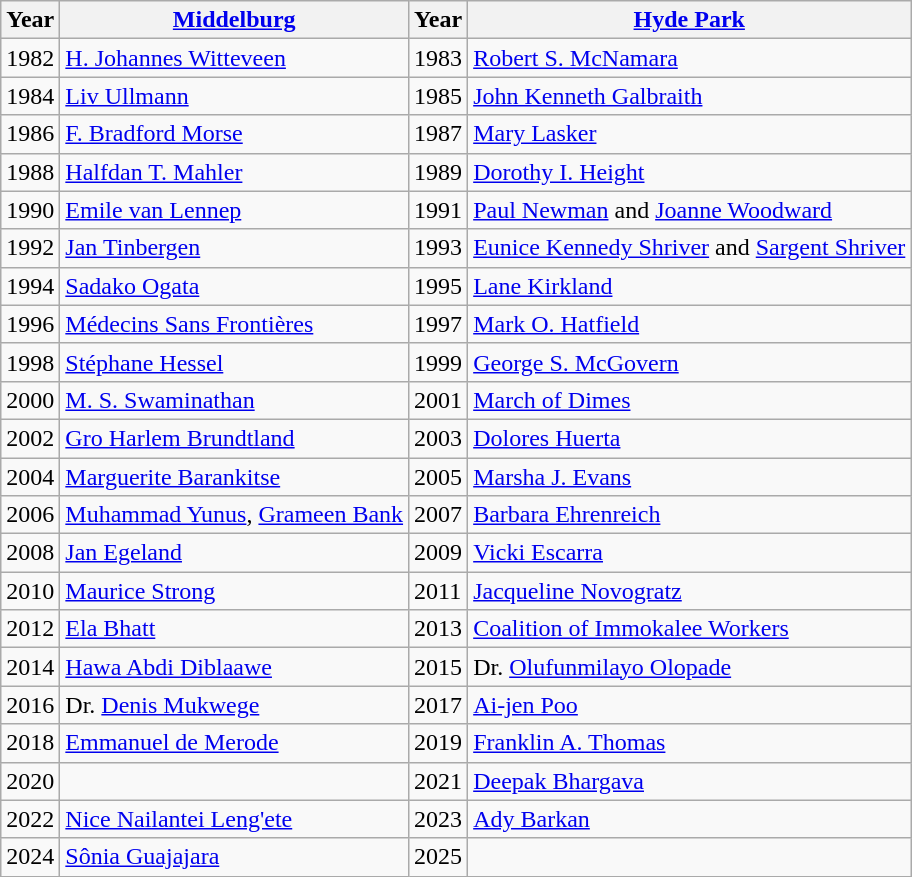<table class="wikitable">
<tr>
<th>Year</th>
<th><a href='#'>Middelburg</a></th>
<th>Year</th>
<th><a href='#'>Hyde Park</a></th>
</tr>
<tr>
<td>1982</td>
<td><a href='#'>H. Johannes Witteveen</a></td>
<td>1983</td>
<td><a href='#'>Robert S. McNamara</a></td>
</tr>
<tr>
<td>1984</td>
<td><a href='#'>Liv Ullmann</a></td>
<td>1985</td>
<td><a href='#'>John Kenneth Galbraith</a></td>
</tr>
<tr>
<td>1986</td>
<td><a href='#'>F. Bradford Morse</a></td>
<td>1987</td>
<td><a href='#'>Mary Lasker</a></td>
</tr>
<tr>
<td>1988</td>
<td><a href='#'>Halfdan T. Mahler</a></td>
<td>1989</td>
<td><a href='#'>Dorothy I. Height</a></td>
</tr>
<tr>
<td>1990</td>
<td><a href='#'>Emile van Lennep</a></td>
<td>1991</td>
<td><a href='#'>Paul Newman</a> and <a href='#'>Joanne Woodward</a></td>
</tr>
<tr>
<td>1992</td>
<td><a href='#'>Jan Tinbergen</a></td>
<td>1993</td>
<td><a href='#'>Eunice Kennedy Shriver</a> and <a href='#'>Sargent Shriver</a></td>
</tr>
<tr>
<td>1994</td>
<td><a href='#'>Sadako Ogata</a></td>
<td>1995</td>
<td><a href='#'>Lane Kirkland</a></td>
</tr>
<tr>
<td>1996</td>
<td><a href='#'>Médecins Sans Frontières</a></td>
<td>1997</td>
<td><a href='#'>Mark O. Hatfield</a></td>
</tr>
<tr>
<td>1998</td>
<td><a href='#'>Stéphane Hessel</a></td>
<td>1999</td>
<td><a href='#'>George S. McGovern</a></td>
</tr>
<tr>
<td>2000</td>
<td><a href='#'>M. S. Swaminathan</a></td>
<td>2001</td>
<td><a href='#'>March of Dimes</a></td>
</tr>
<tr>
<td>2002</td>
<td><a href='#'>Gro Harlem Brundtland</a></td>
<td>2003</td>
<td><a href='#'>Dolores Huerta</a></td>
</tr>
<tr>
<td>2004</td>
<td><a href='#'>Marguerite Barankitse</a></td>
<td>2005</td>
<td><a href='#'>Marsha J. Evans</a></td>
</tr>
<tr>
<td>2006</td>
<td><a href='#'>Muhammad Yunus</a>, <a href='#'>Grameen Bank</a></td>
<td>2007</td>
<td><a href='#'>Barbara Ehrenreich</a></td>
</tr>
<tr>
<td>2008</td>
<td><a href='#'>Jan Egeland</a></td>
<td>2009</td>
<td><a href='#'>Vicki Escarra</a></td>
</tr>
<tr>
<td>2010</td>
<td><a href='#'>Maurice Strong</a></td>
<td>2011</td>
<td><a href='#'>Jacqueline Novogratz</a></td>
</tr>
<tr>
<td>2012</td>
<td><a href='#'>Ela Bhatt</a></td>
<td>2013</td>
<td><a href='#'>Coalition of Immokalee Workers</a></td>
</tr>
<tr>
<td>2014</td>
<td><a href='#'>Hawa Abdi Diblaawe</a></td>
<td>2015</td>
<td>Dr. <a href='#'>Olufunmilayo Olopade</a></td>
</tr>
<tr>
<td>2016</td>
<td>Dr. <a href='#'>Denis Mukwege</a></td>
<td>2017</td>
<td><a href='#'>Ai-jen Poo</a></td>
</tr>
<tr>
<td>2018</td>
<td><a href='#'>Emmanuel de Merode</a></td>
<td>2019</td>
<td><a href='#'>Franklin A. Thomas</a></td>
</tr>
<tr>
<td>2020</td>
<td></td>
<td>2021</td>
<td><a href='#'>Deepak Bhargava</a></td>
</tr>
<tr>
<td>2022</td>
<td><a href='#'>Nice Nailantei Leng'ete</a></td>
<td>2023</td>
<td><a href='#'>Ady Barkan</a></td>
</tr>
<tr>
<td>2024</td>
<td><a href='#'>Sônia Guajajara</a></td>
<td>2025</td>
<td></td>
</tr>
</table>
